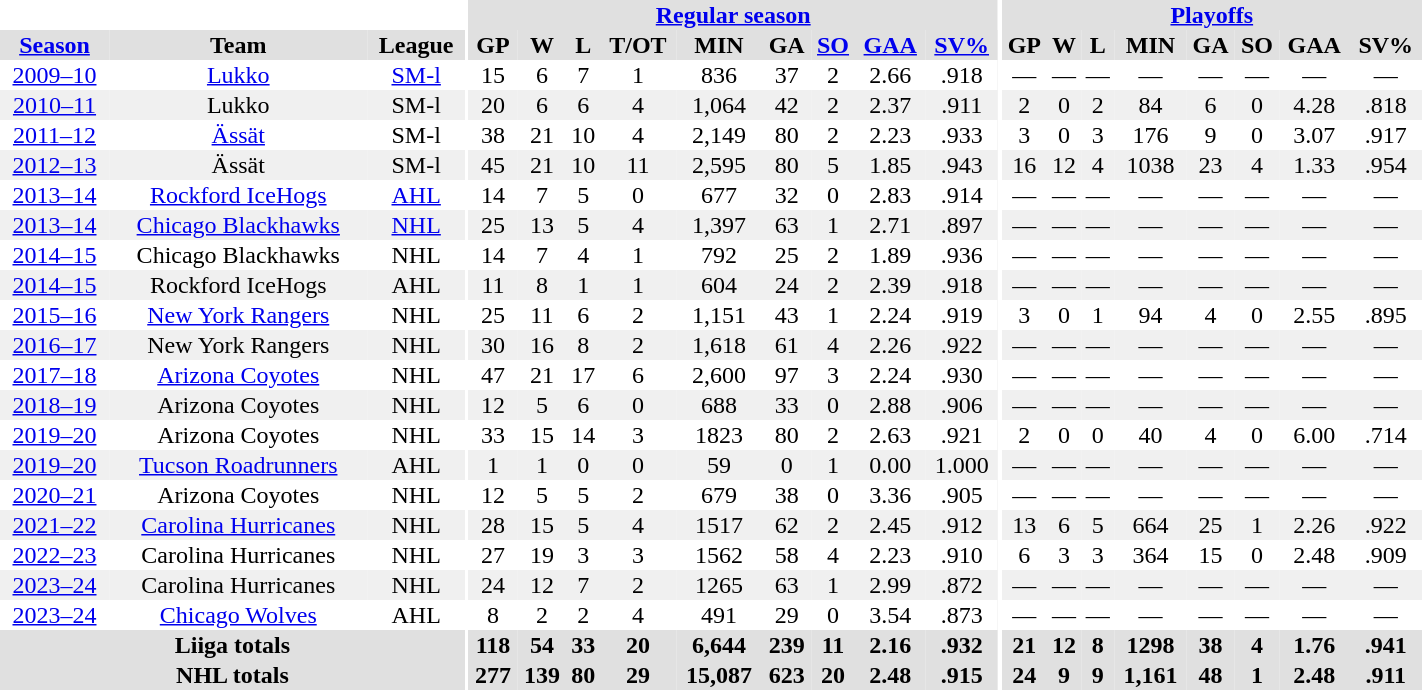<table border="0" cellpadding="1" cellspacing="0" style="text-align:center; width:75%">
<tr ALIGN="center" bgcolor="#e0e0e0">
<th align="center" colspan="3" bgcolor="#ffffff"></th>
<th rowspan="100" align="center" bgcolor="#ffffff"></th>
<th align="center" colspan="9" bgcolor="#e0e0e0"><a href='#'>Regular season</a></th>
<th rowspan="100" align="center" bgcolor="#ffffff"></th>
<th align="center" colspan="8" bgcolor="#e0e0e0"><a href='#'>Playoffs</a></th>
</tr>
<tr ALIGN="center" bgcolor="#e0e0e0">
<th><a href='#'>Season</a></th>
<th>Team</th>
<th>League</th>
<th>GP</th>
<th>W</th>
<th>L</th>
<th>T/OT</th>
<th>MIN</th>
<th>GA</th>
<th><a href='#'>SO</a></th>
<th><a href='#'>GAA</a></th>
<th><a href='#'>SV%</a></th>
<th>GP</th>
<th>W</th>
<th>L</th>
<th>MIN</th>
<th>GA</th>
<th>SO</th>
<th>GAA</th>
<th>SV%</th>
</tr>
<tr ALIGN="center">
<td><a href='#'>2009–10</a></td>
<td><a href='#'>Lukko</a></td>
<td><a href='#'>SM-l</a></td>
<td>15</td>
<td>6</td>
<td>7</td>
<td>1</td>
<td>836</td>
<td>37</td>
<td>2</td>
<td>2.66</td>
<td>.918</td>
<td>—</td>
<td>—</td>
<td>—</td>
<td>—</td>
<td>—</td>
<td>—</td>
<td>—</td>
<td>—</td>
</tr>
<tr ALIGN="center" bgcolor="#f0f0f0">
<td><a href='#'>2010–11</a></td>
<td>Lukko</td>
<td>SM-l</td>
<td>20</td>
<td>6</td>
<td>6</td>
<td>4</td>
<td>1,064</td>
<td>42</td>
<td>2</td>
<td>2.37</td>
<td>.911</td>
<td>2</td>
<td>0</td>
<td>2</td>
<td>84</td>
<td>6</td>
<td>0</td>
<td>4.28</td>
<td>.818</td>
</tr>
<tr ALIGN="center">
<td><a href='#'>2011–12</a></td>
<td><a href='#'>Ässät</a></td>
<td>SM-l</td>
<td align="center">38</td>
<td align="center">21</td>
<td align="center">10</td>
<td align="center">4</td>
<td align="center">2,149</td>
<td align="center">80</td>
<td align="center">2</td>
<td align="center">2.23</td>
<td>.933</td>
<td>3</td>
<td>0</td>
<td>3</td>
<td>176</td>
<td>9</td>
<td>0</td>
<td>3.07</td>
<td>.917</td>
</tr>
<tr ALIGN="center" bgcolor="#f0f0f0">
<td><a href='#'>2012–13</a></td>
<td>Ässät</td>
<td>SM-l</td>
<td align="center">45</td>
<td align="center">21</td>
<td align="center">10</td>
<td align="center">11</td>
<td align="center">2,595</td>
<td align="center">80</td>
<td align="center">5</td>
<td align="center">1.85</td>
<td>.943</td>
<td>16</td>
<td>12</td>
<td>4</td>
<td>1038</td>
<td>23</td>
<td>4</td>
<td>1.33</td>
<td>.954</td>
</tr>
<tr ALIGN="center">
<td><a href='#'>2013–14</a></td>
<td><a href='#'>Rockford IceHogs</a></td>
<td><a href='#'>AHL</a></td>
<td align="center">14</td>
<td align="center">7</td>
<td align="center">5</td>
<td align="center">0</td>
<td align="center">677</td>
<td align="center">32</td>
<td align="center">0</td>
<td align="center">2.83</td>
<td>.914</td>
<td>—</td>
<td>—</td>
<td>—</td>
<td>—</td>
<td>—</td>
<td>—</td>
<td>—</td>
<td>—</td>
</tr>
<tr ALIGN="center" bgcolor="#f0f0f0">
<td><a href='#'>2013–14</a></td>
<td><a href='#'>Chicago Blackhawks</a></td>
<td><a href='#'>NHL</a></td>
<td align="center">25</td>
<td align="center">13</td>
<td align="center">5</td>
<td align="center">4</td>
<td align="center">1,397</td>
<td align="center">63</td>
<td align="center">1</td>
<td align="center">2.71</td>
<td>.897</td>
<td>—</td>
<td>—</td>
<td>—</td>
<td>—</td>
<td>—</td>
<td>—</td>
<td>—</td>
<td>—</td>
</tr>
<tr ALIGN="center">
<td><a href='#'>2014–15</a></td>
<td>Chicago Blackhawks</td>
<td>NHL</td>
<td align="center">14</td>
<td align="center">7</td>
<td align="center">4</td>
<td align="center">1</td>
<td align="center">792</td>
<td align="center">25</td>
<td align="center">2</td>
<td align="center">1.89</td>
<td>.936</td>
<td>—</td>
<td>—</td>
<td>—</td>
<td>—</td>
<td>—</td>
<td>—</td>
<td>—</td>
<td>—</td>
</tr>
<tr ALIGN="center"  bgcolor="#f0f0f0">
<td><a href='#'>2014–15</a></td>
<td>Rockford IceHogs</td>
<td>AHL</td>
<td align="center">11</td>
<td align="center">8</td>
<td align="center">1</td>
<td align="center">1</td>
<td align="center">604</td>
<td align="center">24</td>
<td align="center">2</td>
<td align="center">2.39</td>
<td>.918</td>
<td>—</td>
<td>—</td>
<td>—</td>
<td>—</td>
<td>—</td>
<td>—</td>
<td>—</td>
<td>—</td>
</tr>
<tr>
<td><a href='#'>2015–16</a></td>
<td><a href='#'>New York Rangers</a></td>
<td>NHL</td>
<td>25</td>
<td>11</td>
<td>6</td>
<td>2</td>
<td>1,151</td>
<td>43</td>
<td>1</td>
<td>2.24</td>
<td>.919</td>
<td>3</td>
<td>0</td>
<td>1</td>
<td>94</td>
<td>4</td>
<td>0</td>
<td>2.55</td>
<td>.895</td>
</tr>
<tr bgcolor="#f0f0f0">
<td><a href='#'>2016–17</a></td>
<td>New York Rangers</td>
<td>NHL</td>
<td>30</td>
<td>16</td>
<td>8</td>
<td>2</td>
<td>1,618</td>
<td>61</td>
<td>4</td>
<td>2.26</td>
<td>.922</td>
<td>—</td>
<td>—</td>
<td>—</td>
<td>—</td>
<td>—</td>
<td>—</td>
<td>—</td>
<td>—</td>
</tr>
<tr>
<td><a href='#'>2017–18</a></td>
<td><a href='#'>Arizona Coyotes</a></td>
<td>NHL</td>
<td>47</td>
<td>21</td>
<td>17</td>
<td>6</td>
<td>2,600</td>
<td>97</td>
<td>3</td>
<td>2.24</td>
<td>.930</td>
<td>—</td>
<td>—</td>
<td>—</td>
<td>—</td>
<td>—</td>
<td>—</td>
<td>—</td>
<td>—</td>
</tr>
<tr bgcolor="#f0f0f0">
<td><a href='#'>2018–19</a></td>
<td>Arizona Coyotes</td>
<td>NHL</td>
<td>12</td>
<td>5</td>
<td>6</td>
<td>0</td>
<td>688</td>
<td>33</td>
<td>0</td>
<td>2.88</td>
<td>.906</td>
<td>—</td>
<td>—</td>
<td>—</td>
<td>—</td>
<td>—</td>
<td>—</td>
<td>—</td>
<td>—</td>
</tr>
<tr>
<td><a href='#'>2019–20</a></td>
<td>Arizona Coyotes</td>
<td>NHL</td>
<td>33</td>
<td>15</td>
<td>14</td>
<td>3</td>
<td>1823</td>
<td>80</td>
<td>2</td>
<td>2.63</td>
<td>.921</td>
<td>2</td>
<td>0</td>
<td>0</td>
<td>40</td>
<td>4</td>
<td>0</td>
<td>6.00</td>
<td>.714</td>
</tr>
<tr bgcolor="#f0f0f0">
<td><a href='#'>2019–20</a></td>
<td><a href='#'>Tucson Roadrunners</a></td>
<td>AHL</td>
<td>1</td>
<td>1</td>
<td>0</td>
<td>0</td>
<td>59</td>
<td>0</td>
<td>1</td>
<td>0.00</td>
<td>1.000</td>
<td>—</td>
<td>—</td>
<td>—</td>
<td>—</td>
<td>—</td>
<td>—</td>
<td>—</td>
<td>—</td>
</tr>
<tr>
<td><a href='#'>2020–21</a></td>
<td>Arizona Coyotes</td>
<td>NHL</td>
<td>12</td>
<td>5</td>
<td>5</td>
<td>2</td>
<td>679</td>
<td>38</td>
<td>0</td>
<td>3.36</td>
<td>.905</td>
<td>—</td>
<td>—</td>
<td>—</td>
<td>—</td>
<td>—</td>
<td>—</td>
<td>—</td>
<td>—</td>
</tr>
<tr bgcolor="#f0f0f0">
<td><a href='#'>2021–22</a></td>
<td><a href='#'>Carolina Hurricanes</a></td>
<td>NHL</td>
<td>28</td>
<td>15</td>
<td>5</td>
<td>4</td>
<td>1517</td>
<td>62</td>
<td>2</td>
<td>2.45</td>
<td>.912</td>
<td>13</td>
<td>6</td>
<td>5</td>
<td>664</td>
<td>25</td>
<td>1</td>
<td>2.26</td>
<td>.922</td>
</tr>
<tr>
<td><a href='#'>2022–23</a></td>
<td>Carolina Hurricanes</td>
<td>NHL</td>
<td>27</td>
<td>19</td>
<td>3</td>
<td>3</td>
<td>1562</td>
<td>58</td>
<td>4</td>
<td>2.23</td>
<td>.910</td>
<td>6</td>
<td>3</td>
<td>3</td>
<td>364</td>
<td>15</td>
<td>0</td>
<td>2.48</td>
<td>.909</td>
</tr>
<tr bgcolor="#f0f0f0">
<td><a href='#'>2023–24</a></td>
<td>Carolina Hurricanes</td>
<td>NHL</td>
<td>24</td>
<td>12</td>
<td>7</td>
<td>2</td>
<td>1265</td>
<td>63</td>
<td>1</td>
<td>2.99</td>
<td>.872</td>
<td>—</td>
<td>—</td>
<td>—</td>
<td>—</td>
<td>—</td>
<td>—</td>
<td>—</td>
<td>—</td>
</tr>
<tr>
<td><a href='#'>2023–24</a></td>
<td><a href='#'>Chicago Wolves</a></td>
<td>AHL</td>
<td>8</td>
<td>2</td>
<td>2</td>
<td>4</td>
<td>491</td>
<td>29</td>
<td>0</td>
<td>3.54</td>
<td>.873</td>
<td>—</td>
<td>—</td>
<td>—</td>
<td>—</td>
<td>—</td>
<td>—</td>
<td>—</td>
<td>—</td>
</tr>
<tr align="center" bgcolor="#e0e0e0">
<th colspan="3">Liiga totals</th>
<th align="center">118</th>
<th align="center">54</th>
<th align="center">33</th>
<th align="center">20</th>
<th align="center">6,644</th>
<th align="center">239</th>
<th align="center">11</th>
<th align="center">2.16</th>
<th>.932</th>
<th>21</th>
<th>12</th>
<th>8</th>
<th>1298</th>
<th>38</th>
<th>4</th>
<th>1.76</th>
<th>.941</th>
</tr>
<tr align="center" bgcolor="#e0e0e0">
<th colspan="3">NHL totals</th>
<th align="center">277</th>
<th align="center">139</th>
<th align="center">80</th>
<th align="center">29</th>
<th align="center">15,087</th>
<th align="center">623</th>
<th align="center">20</th>
<th align="center">2.48</th>
<th>.915</th>
<th>24</th>
<th>9</th>
<th>9</th>
<th>1,161</th>
<th>48</th>
<th>1</th>
<th>2.48</th>
<th>.911</th>
</tr>
</table>
